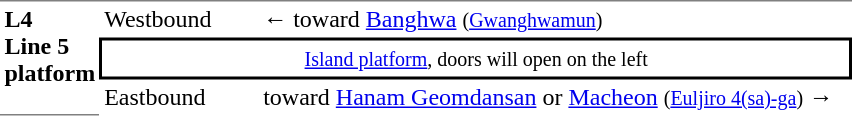<table table border=0 cellspacing=0 cellpadding=3>
<tr>
<td style="border-top:solid 1px gray;border-bottom:solid 1px gray;" width=50 rowspan=10 valign=top><strong>L4<br>Line 5 platform</strong></td>
<td style="border-bottom:solid 0px gray;border-top:solid 1px gray;" width=100>Westbound</td>
<td style="border-bottom:solid 0px gray;border-top:solid 1px gray;" width=390>←  toward <a href='#'>Banghwa</a> <small>(<a href='#'>Gwanghwamun</a>)</small></td>
</tr>
<tr>
<td style="border-top:solid 2px black;border-right:solid 2px black;border-left:solid 2px black;border-bottom:solid 2px black;text-align:center;" colspan=2><small><a href='#'>Island platform</a>, doors will open on the left</small></td>
</tr>
<tr>
<td>Eastbound</td>
<td>  toward <a href='#'>Hanam Geomdansan</a> or <a href='#'>Macheon</a> <small>(<a href='#'>Euljiro 4(sa)-ga</a>)</small> →</td>
</tr>
</table>
